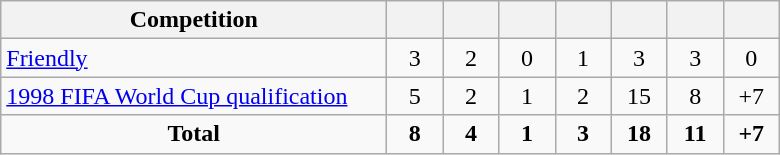<table class="wikitable" style="text-align: center;">
<tr>
<th width=250>Competition</th>
<th width=30></th>
<th width=30></th>
<th width=30></th>
<th width=30></th>
<th width=30></th>
<th width=30></th>
<th width=30></th>
</tr>
<tr>
<td align=left><a href='#'>Friendly</a></td>
<td>3</td>
<td>2</td>
<td>0</td>
<td>1</td>
<td>3</td>
<td>3</td>
<td>0</td>
</tr>
<tr>
<td align=left><a href='#'>1998 FIFA World Cup qualification</a></td>
<td>5</td>
<td>2</td>
<td>1</td>
<td>2</td>
<td>15</td>
<td>8</td>
<td>+7</td>
</tr>
<tr>
<td><strong>Total</strong></td>
<td><strong>8</strong></td>
<td><strong>4</strong></td>
<td><strong>1</strong></td>
<td><strong>3</strong></td>
<td><strong>18</strong></td>
<td><strong>11</strong></td>
<td><strong>+7</strong></td>
</tr>
</table>
